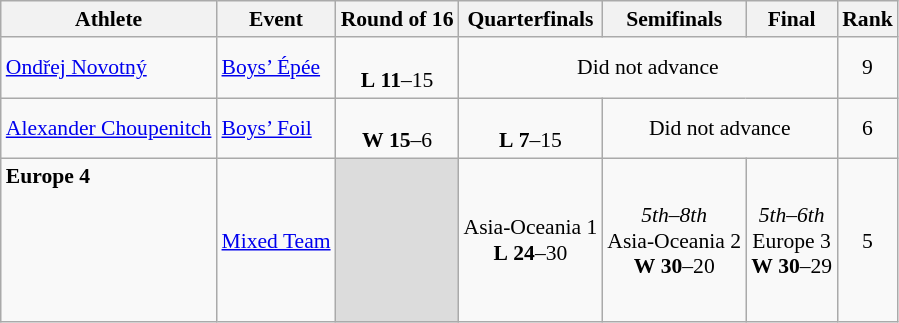<table class="wikitable" border="1" style="font-size:90%">
<tr>
<th>Athlete</th>
<th>Event</th>
<th>Round of 16</th>
<th>Quarterfinals</th>
<th>Semifinals</th>
<th>Final</th>
<th>Rank</th>
</tr>
<tr>
<td><a href='#'>Ondřej Novotný</a></td>
<td><a href='#'>Boys’ Épée</a></td>
<td align=center><br> <strong>L</strong> <strong>11</strong>–15</td>
<td align=center colspan=3>Did not advance</td>
<td align=center>9</td>
</tr>
<tr>
<td><a href='#'>Alexander Choupenitch</a></td>
<td><a href='#'>Boys’ Foil</a></td>
<td align=center><br> <strong>W</strong> <strong>15</strong>–6</td>
<td align=center><br> <strong>L</strong> <strong>7</strong>–15</td>
<td align=center colspan=2>Did not advance</td>
<td align=center>6</td>
</tr>
<tr>
<td><strong>Europe 4</strong><br><br><br><br><br><br></td>
<td><a href='#'>Mixed Team</a></td>
<td bgcolor=#DCDCDC></td>
<td align=center>Asia-Oceania 1<br> <strong>L</strong> <strong>24</strong>–30</td>
<td align=center><em>5th–8th</em><br>Asia-Oceania 2<br> <strong>W</strong> <strong>30</strong>–20</td>
<td align=center><em>5th–6th</em><br>Europe 3<br> <strong>W</strong> <strong>30</strong>–29</td>
<td align=center>5</td>
</tr>
</table>
